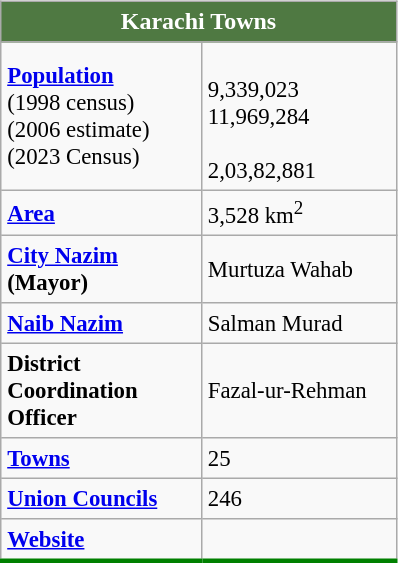<table border="2" cellpadding="4" cellspacing="0" style="margin: 1em 1em 1em 0; background: #f9f9f9; border: 1px #aaa solid; border-collapse: collapse; font-size: 95%;" width="265px" align="right" style="border: 1em solid white") valign=top>
<tr>
<td colspan="2" style="margin-left: inherit; background:#4F7942; color:#ffffff; text-align:center; font-size: medium;"><strong>Karachi Towns</strong></td>
</tr>
<tr>
<td nowrap width="130px"><strong><a href='#'>Population</a></strong> <br> (1998 census) <br> (2006 estimate)<br>(2023 Census)</td>
<td nowrap width="130px"><br> 9,339,023 <br> 11,969,284 <br><br>2,03,82,881</td>
</tr>
<tr>
<td><strong><a href='#'>Area</a></strong></td>
<td>3,528 km<sup>2</sup></td>
</tr>
<tr>
<td><strong><a href='#'>City Nazim</a> (Mayor)</strong></td>
<td>Murtuza Wahab</td>
</tr>
<tr>
<td><strong><a href='#'>Naib Nazim</a></strong></td>
<td>Salman Murad</td>
</tr>
<tr>
<td><strong>District Coordination Officer</strong></td>
<td>Fazal-ur-Rehman</td>
</tr>
<tr>
<td><strong><a href='#'>Towns</a></strong></td>
<td>25</td>
</tr>
<tr>
<td><strong><a href='#'>Union Councils</a></strong></td>
<td>246</td>
</tr>
<tr valign=top>
<td style="border-bottom:3px solid green;"><strong><a href='#'>Website</a></strong></td>
<td style="border-bottom:3px solid green;"></td>
</tr>
</table>
